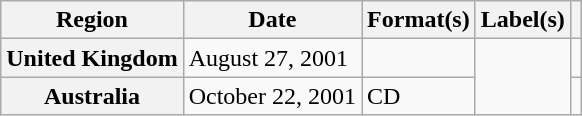<table class="wikitable plainrowheaders">
<tr>
<th scope="col">Region</th>
<th scope="col">Date</th>
<th scope="col">Format(s)</th>
<th scope="col">Label(s)</th>
<th scope="col"></th>
</tr>
<tr>
<th scope="row">United Kingdom</th>
<td>August 27, 2001</td>
<td></td>
<td rowspan="2"></td>
<td></td>
</tr>
<tr>
<th scope="row">Australia</th>
<td>October 22, 2001</td>
<td>CD</td>
<td></td>
</tr>
</table>
